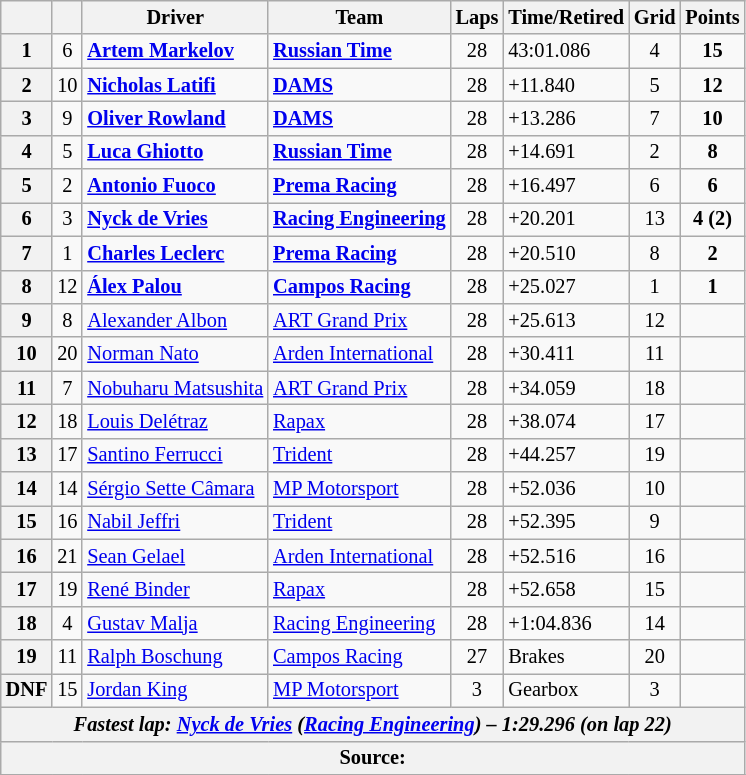<table class="wikitable" style="font-size:85%">
<tr>
<th scope="col"></th>
<th scope="col"></th>
<th scope="col">Driver</th>
<th scope="col">Team</th>
<th scope="col">Laps</th>
<th scope="col">Time/Retired</th>
<th scope="col">Grid</th>
<th scope="col">Points</th>
</tr>
<tr>
<th scope="row">1</th>
<td align="center">6</td>
<td> <strong><a href='#'>Artem Markelov</a></strong></td>
<td><strong><a href='#'>Russian Time</a></strong></td>
<td align="center">28</td>
<td>43:01.086</td>
<td align="center">4</td>
<td align="center"><strong>15</strong></td>
</tr>
<tr>
<th scope="row">2</th>
<td align="center">10</td>
<td> <strong><a href='#'>Nicholas Latifi</a></strong></td>
<td><strong><a href='#'>DAMS</a></strong></td>
<td align="center">28</td>
<td>+11.840</td>
<td align="center">5</td>
<td align="center"><strong>12</strong></td>
</tr>
<tr>
<th scope="row">3</th>
<td align="center">9</td>
<td> <strong><a href='#'>Oliver Rowland</a></strong></td>
<td><strong><a href='#'>DAMS</a></strong></td>
<td align="center">28</td>
<td>+13.286</td>
<td align="center">7</td>
<td align="center"><strong>10</strong></td>
</tr>
<tr>
<th scope="row">4</th>
<td align="center">5</td>
<td> <strong><a href='#'>Luca Ghiotto</a></strong></td>
<td><strong><a href='#'>Russian Time</a></strong></td>
<td align="center">28</td>
<td>+14.691</td>
<td align="center">2</td>
<td align="center"><strong>8</strong></td>
</tr>
<tr>
<th scope="row">5</th>
<td align="center">2</td>
<td> <strong><a href='#'>Antonio Fuoco</a></strong></td>
<td><strong><a href='#'>Prema Racing</a></strong></td>
<td align="center">28</td>
<td>+16.497</td>
<td align="center">6</td>
<td align="center"><strong>6</strong></td>
</tr>
<tr>
<th scope="row">6</th>
<td align="center">3</td>
<td> <strong><a href='#'>Nyck de Vries</a></strong></td>
<td><strong><a href='#'>Racing Engineering</a></strong></td>
<td align="center">28</td>
<td>+20.201</td>
<td align="center">13</td>
<td align="center"><strong>4 (2)</strong></td>
</tr>
<tr>
<th scope="row">7</th>
<td align="center">1</td>
<td> <strong><a href='#'>Charles Leclerc</a></strong></td>
<td><strong><a href='#'>Prema Racing</a></strong></td>
<td align="center">28</td>
<td>+20.510</td>
<td align="center">8</td>
<td align="center"><strong>2</strong></td>
</tr>
<tr>
<th scope="row">8</th>
<td align="center">12</td>
<td> <strong><a href='#'>Álex Palou</a></strong></td>
<td><strong><a href='#'>Campos Racing</a></strong></td>
<td align="center">28</td>
<td>+25.027</td>
<td align="center">1</td>
<td align="center"><strong>1</strong></td>
</tr>
<tr>
<th scope="row">9</th>
<td align="center">8</td>
<td> <a href='#'>Alexander Albon</a></td>
<td><a href='#'>ART Grand Prix</a></td>
<td align="center">28</td>
<td>+25.613</td>
<td align="center">12</td>
<td></td>
</tr>
<tr>
<th scope="row">10</th>
<td align="center">20</td>
<td> <a href='#'>Norman Nato</a></td>
<td><a href='#'>Arden International</a></td>
<td align="center">28</td>
<td>+30.411</td>
<td align="center">11</td>
<td></td>
</tr>
<tr>
<th scope="row">11</th>
<td align="center">7</td>
<td> <a href='#'>Nobuharu Matsushita</a></td>
<td><a href='#'>ART Grand Prix</a></td>
<td align="center">28</td>
<td>+34.059</td>
<td align="center">18</td>
<td></td>
</tr>
<tr>
<th scope="row">12</th>
<td align="center">18</td>
<td> <a href='#'>Louis Delétraz</a></td>
<td><a href='#'>Rapax</a></td>
<td align="center">28</td>
<td>+38.074</td>
<td align="center">17</td>
<td></td>
</tr>
<tr>
<th scope="row">13</th>
<td align="center">17</td>
<td> <a href='#'>Santino Ferrucci</a></td>
<td><a href='#'>Trident</a></td>
<td align="center">28</td>
<td>+44.257</td>
<td align="center">19</td>
<td></td>
</tr>
<tr>
<th scope="row">14</th>
<td align="center">14</td>
<td> <a href='#'>Sérgio Sette Câmara</a></td>
<td><a href='#'>MP Motorsport</a></td>
<td align="center">28</td>
<td>+52.036</td>
<td align="center">10</td>
<td></td>
</tr>
<tr>
<th scope="row">15</th>
<td align="center">16</td>
<td> <a href='#'>Nabil Jeffri</a></td>
<td><a href='#'>Trident</a></td>
<td align="center">28</td>
<td>+52.395</td>
<td align="center">9</td>
<td></td>
</tr>
<tr>
<th scope="row">16</th>
<td align="center">21</td>
<td> <a href='#'>Sean Gelael</a></td>
<td><a href='#'>Arden International</a></td>
<td align="center">28</td>
<td>+52.516</td>
<td align="center">16</td>
<td></td>
</tr>
<tr>
<th scope="row">17</th>
<td align="center">19</td>
<td> <a href='#'>René Binder</a></td>
<td><a href='#'>Rapax</a></td>
<td align="center">28</td>
<td>+52.658</td>
<td align="center">15</td>
<td></td>
</tr>
<tr>
<th scope="row">18</th>
<td align="center">4</td>
<td> <a href='#'>Gustav Malja</a></td>
<td><a href='#'>Racing Engineering</a></td>
<td align="center">28</td>
<td>+1:04.836</td>
<td align="center">14</td>
<td></td>
</tr>
<tr>
<th scope="row">19</th>
<td align="center">11</td>
<td> <a href='#'>Ralph Boschung</a></td>
<td><a href='#'>Campos Racing</a></td>
<td align="center">27</td>
<td>Brakes</td>
<td align="center">20</td>
<td></td>
</tr>
<tr>
<th scope="row">DNF</th>
<td align="center">15</td>
<td> <a href='#'>Jordan King</a></td>
<td><a href='#'>MP Motorsport</a></td>
<td align="center">3</td>
<td>Gearbox</td>
<td align="center">3</td>
<td></td>
</tr>
<tr>
<th colspan="8" align="center"><em>Fastest lap:  <a href='#'>Nyck de Vries</a> (<a href='#'>Racing Engineering</a>) – 1:29.296 (on lap 22)</em></th>
</tr>
<tr>
<th colspan="8">Source:</th>
</tr>
<tr>
</tr>
</table>
